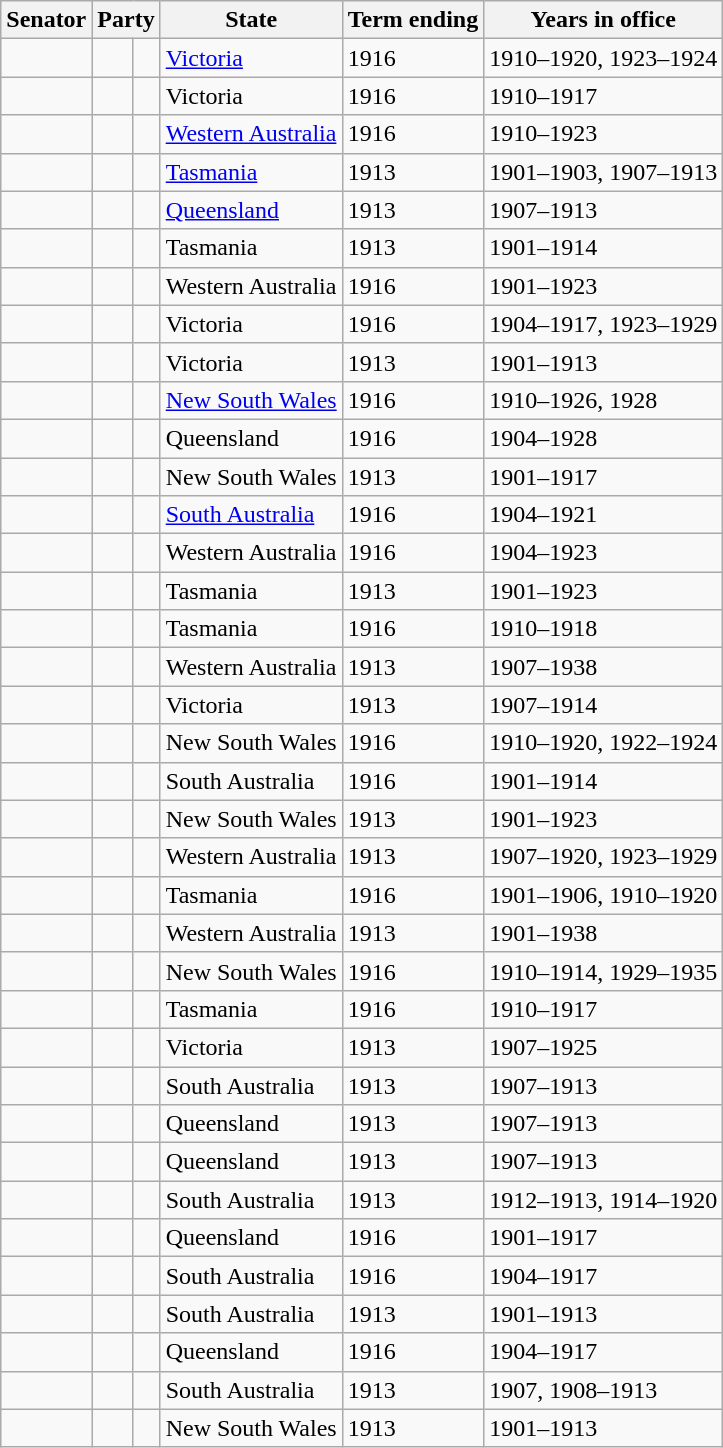<table class="wikitable sortable">
<tr>
<th>Senator</th>
<th colspan=2>Party</th>
<th>State</th>
<th>Term ending</th>
<th>Years in office</th>
</tr>
<tr>
<td></td>
<td> </td>
<td></td>
<td><a href='#'>Victoria</a></td>
<td>1916</td>
<td>1910–1920, 1923–1924</td>
</tr>
<tr>
<td></td>
<td> </td>
<td></td>
<td>Victoria</td>
<td>1916</td>
<td>1910–1917</td>
</tr>
<tr>
<td></td>
<td> </td>
<td></td>
<td><a href='#'>Western Australia</a></td>
<td>1916</td>
<td>1910–1923</td>
</tr>
<tr>
<td></td>
<td> </td>
<td></td>
<td><a href='#'>Tasmania</a></td>
<td>1913</td>
<td>1901–1903, 1907–1913</td>
</tr>
<tr>
<td></td>
<td> </td>
<td></td>
<td><a href='#'>Queensland</a></td>
<td>1913</td>
<td>1907–1913</td>
</tr>
<tr>
<td></td>
<td> </td>
<td></td>
<td>Tasmania</td>
<td>1913</td>
<td>1901–1914</td>
</tr>
<tr>
<td></td>
<td> </td>
<td></td>
<td>Western Australia</td>
<td>1916</td>
<td>1901–1923</td>
</tr>
<tr>
<td></td>
<td> </td>
<td></td>
<td>Victoria</td>
<td>1916</td>
<td>1904–1917, 1923–1929</td>
</tr>
<tr>
<td></td>
<td> </td>
<td></td>
<td>Victoria</td>
<td>1913</td>
<td>1901–1913</td>
</tr>
<tr>
<td></td>
<td> </td>
<td></td>
<td><a href='#'>New South Wales</a></td>
<td>1916</td>
<td>1910–1926, 1928</td>
</tr>
<tr>
<td></td>
<td> </td>
<td></td>
<td>Queensland</td>
<td>1916</td>
<td>1904–1928</td>
</tr>
<tr>
<td></td>
<td> </td>
<td></td>
<td>New South Wales</td>
<td>1913</td>
<td>1901–1917</td>
</tr>
<tr>
<td></td>
<td> </td>
<td></td>
<td><a href='#'>South Australia</a></td>
<td>1916</td>
<td>1904–1921</td>
</tr>
<tr>
<td></td>
<td> </td>
<td></td>
<td>Western Australia</td>
<td>1916</td>
<td>1904–1923</td>
</tr>
<tr>
<td></td>
<td> </td>
<td></td>
<td>Tasmania</td>
<td>1913</td>
<td>1901–1923</td>
</tr>
<tr>
<td></td>
<td> </td>
<td></td>
<td>Tasmania</td>
<td>1916</td>
<td>1910–1918</td>
</tr>
<tr>
<td></td>
<td> </td>
<td></td>
<td>Western Australia</td>
<td>1913</td>
<td>1907–1938</td>
</tr>
<tr>
<td></td>
<td> </td>
<td></td>
<td>Victoria</td>
<td>1913</td>
<td>1907–1914</td>
</tr>
<tr>
<td></td>
<td> </td>
<td></td>
<td>New South Wales</td>
<td>1916</td>
<td>1910–1920, 1922–1924</td>
</tr>
<tr>
<td></td>
<td> </td>
<td></td>
<td>South Australia</td>
<td>1916</td>
<td>1901–1914</td>
</tr>
<tr>
<td></td>
<td> </td>
<td></td>
<td>New South Wales</td>
<td>1913</td>
<td>1901–1923</td>
</tr>
<tr>
<td></td>
<td> </td>
<td></td>
<td>Western Australia</td>
<td>1913</td>
<td>1907–1920, 1923–1929</td>
</tr>
<tr>
<td></td>
<td> </td>
<td></td>
<td>Tasmania</td>
<td>1916</td>
<td>1901–1906, 1910–1920</td>
</tr>
<tr>
<td></td>
<td> </td>
<td></td>
<td>Western Australia</td>
<td>1913</td>
<td>1901–1938</td>
</tr>
<tr>
<td></td>
<td> </td>
<td></td>
<td>New South Wales</td>
<td>1916</td>
<td>1910–1914, 1929–1935</td>
</tr>
<tr>
<td></td>
<td> </td>
<td></td>
<td>Tasmania</td>
<td>1916</td>
<td>1910–1917</td>
</tr>
<tr>
<td></td>
<td> </td>
<td></td>
<td>Victoria</td>
<td>1913</td>
<td>1907–1925</td>
</tr>
<tr>
<td> </td>
<td> </td>
<td></td>
<td>South Australia</td>
<td>1913</td>
<td>1907–1913</td>
</tr>
<tr>
<td></td>
<td> </td>
<td></td>
<td>Queensland</td>
<td>1913</td>
<td>1907–1913</td>
</tr>
<tr>
<td></td>
<td> </td>
<td></td>
<td>Queensland</td>
<td>1913</td>
<td>1907–1913</td>
</tr>
<tr>
<td> </td>
<td> </td>
<td></td>
<td>South Australia</td>
<td>1913 </td>
<td>1912–1913, 1914–1920</td>
</tr>
<tr>
<td></td>
<td> </td>
<td></td>
<td>Queensland</td>
<td>1916</td>
<td>1901–1917</td>
</tr>
<tr>
<td></td>
<td> </td>
<td></td>
<td>South Australia</td>
<td>1916</td>
<td>1904–1917</td>
</tr>
<tr>
<td></td>
<td> </td>
<td> </td>
<td>South Australia</td>
<td>1913</td>
<td>1901–1913</td>
</tr>
<tr>
<td></td>
<td> </td>
<td></td>
<td>Queensland</td>
<td>1916</td>
<td>1904–1917</td>
</tr>
<tr>
<td></td>
<td> </td>
<td></td>
<td>South Australia</td>
<td>1913</td>
<td>1907, 1908–1913</td>
</tr>
<tr>
<td></td>
<td> </td>
<td></td>
<td>New South Wales</td>
<td>1913</td>
<td>1901–1913</td>
</tr>
</table>
